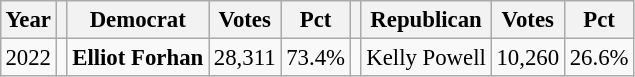<table class="wikitable" style="margin:0.5em ; font-size:95%">
<tr>
<th>Year</th>
<th></th>
<th>Democrat</th>
<th>Votes</th>
<th>Pct</th>
<th></th>
<th>Republican</th>
<th>Votes</th>
<th>Pct</th>
</tr>
<tr>
<td>2022</td>
<td></td>
<td><strong>Elliot Forhan</strong></td>
<td>28,311</td>
<td>73.4%</td>
<td></td>
<td>Kelly Powell</td>
<td>10,260</td>
<td>26.6%</td>
</tr>
</table>
